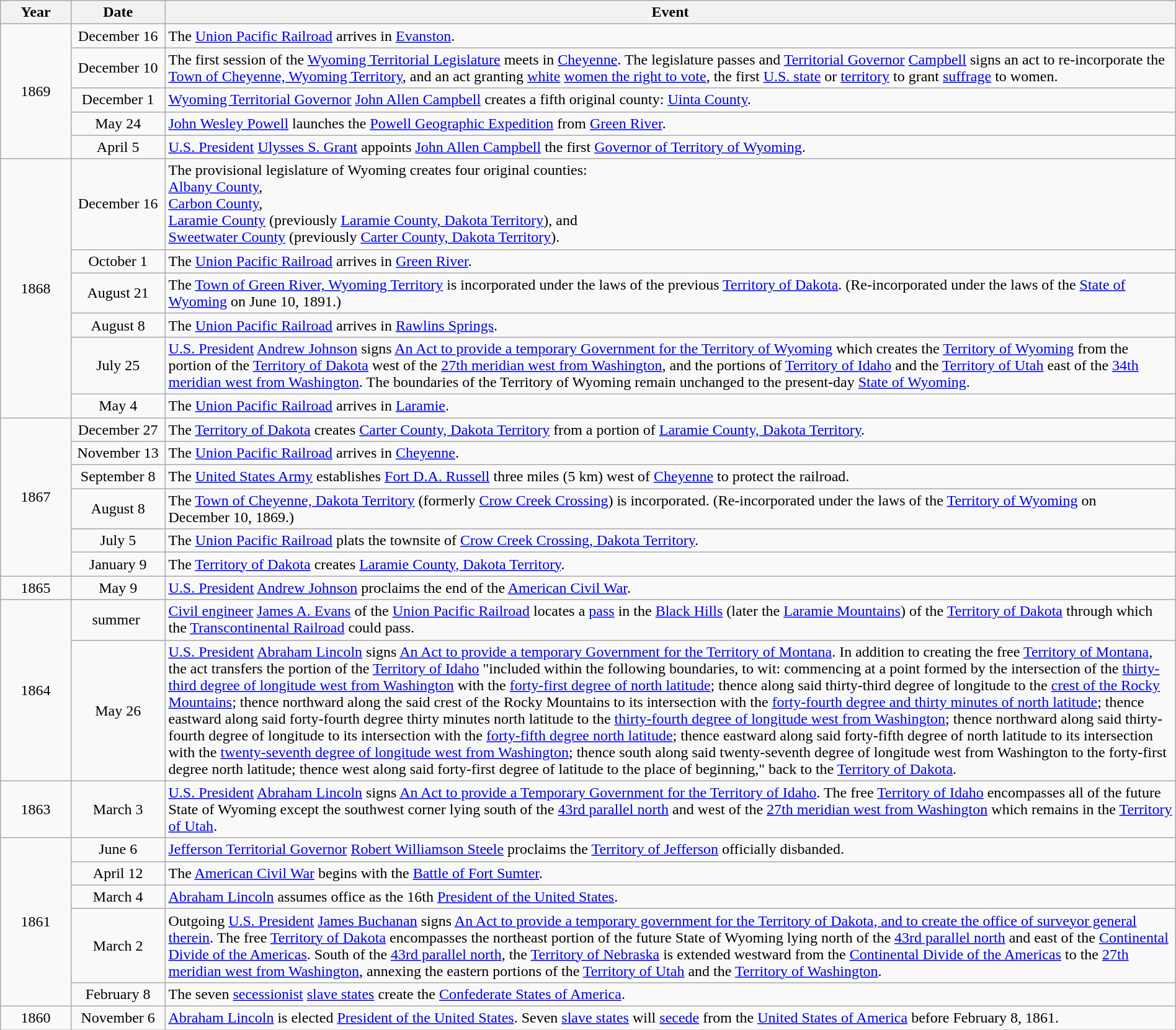<table class="wikitable" style="width:100%;">
<tr>
<th style="width:6%">Year</th>
<th style="width:8%">Date</th>
<th style="width:86%">Event</th>
</tr>
<tr>
<td align=center rowspan=5>1869</td>
<td align=center>December 16</td>
<td>The <a href='#'>Union Pacific Railroad</a> arrives in <a href='#'>Evanston</a>.</td>
</tr>
<tr>
<td align=center>December 10</td>
<td>The first session of the <a href='#'>Wyoming Territorial Legislature</a> meets in <a href='#'>Cheyenne</a>.  The legislature passes and <a href='#'>Territorial Governor</a> <a href='#'>Campbell</a> signs an act to re-incorporate the <a href='#'>Town of Cheyenne, Wyoming Territory</a>, and an act granting <a href='#'>white</a> <a href='#'>women the right to vote</a>, the first <a href='#'>U.S. state</a> or <a href='#'>territory</a> to grant <a href='#'>suffrage</a> to women.</td>
</tr>
<tr>
<td align=center>December 1</td>
<td><a href='#'>Wyoming Territorial Governor</a> <a href='#'>John Allen Campbell</a> creates a fifth original county: <a href='#'>Uinta County</a>.</td>
</tr>
<tr>
<td align=center>May 24</td>
<td><a href='#'>John Wesley Powell</a> launches the <a href='#'>Powell Geographic Expedition</a> from <a href='#'>Green River</a>.</td>
</tr>
<tr>
<td align=center>April 5</td>
<td><a href='#'>U.S. President</a> <a href='#'>Ulysses S. Grant</a> appoints <a href='#'>John Allen Campbell</a> the first <a href='#'>Governor of Territory of Wyoming</a>.</td>
</tr>
<tr>
<td align=center rowspan=6>1868</td>
<td align=center>December 16</td>
<td>The provisional legislature of Wyoming creates four original counties:<br><a href='#'>Albany County</a>,<br><a href='#'>Carbon County</a>,<br><a href='#'>Laramie County</a> (previously <a href='#'>Laramie County, Dakota Territory</a>), and<br><a href='#'>Sweetwater County</a> (previously <a href='#'>Carter County, Dakota Territory</a>).</td>
</tr>
<tr>
<td align=center>October 1</td>
<td>The <a href='#'>Union Pacific Railroad</a> arrives in <a href='#'>Green River</a>.</td>
</tr>
<tr>
<td align=center>August 21</td>
<td>The <a href='#'>Town of Green River, Wyoming Territory</a> is incorporated under the laws of the previous <a href='#'>Territory of Dakota</a>. (Re-incorporated under the laws of the <a href='#'>State of Wyoming</a> on June 10, 1891.)</td>
</tr>
<tr>
<td align=center>August 8</td>
<td>The <a href='#'>Union Pacific Railroad</a> arrives in <a href='#'>Rawlins Springs</a>.</td>
</tr>
<tr>
<td align=center>July 25</td>
<td><a href='#'>U.S. President</a> <a href='#'>Andrew Johnson</a> signs <a href='#'>An Act to provide a temporary Government for the Territory of Wyoming</a> which creates the <a href='#'>Territory of Wyoming</a> from the portion of the <a href='#'>Territory of Dakota</a> west of the <a href='#'>27th meridian west from Washington</a>, and the portions of <a href='#'>Territory of Idaho</a> and the <a href='#'>Territory of Utah</a> east of the <a href='#'>34th meridian west from Washington</a>.  The boundaries of the Territory of Wyoming remain unchanged to the present-day <a href='#'>State of Wyoming</a>.</td>
</tr>
<tr>
<td align=center>May 4</td>
<td>The <a href='#'>Union Pacific Railroad</a> arrives in <a href='#'>Laramie</a>.</td>
</tr>
<tr>
<td align=center rowspan=6>1867</td>
<td align=center>December 27</td>
<td>The <a href='#'>Territory of Dakota</a> creates <a href='#'>Carter County, Dakota Territory</a> from a portion of <a href='#'>Laramie County, Dakota Territory</a>.</td>
</tr>
<tr>
<td align=center>November 13</td>
<td>The <a href='#'>Union Pacific Railroad</a> arrives in <a href='#'>Cheyenne</a>.</td>
</tr>
<tr>
<td align=center>September 8</td>
<td>The <a href='#'>United States Army</a> establishes <a href='#'>Fort D.A. Russell</a> three miles (5 km) west of <a href='#'>Cheyenne</a> to protect the railroad.</td>
</tr>
<tr>
<td align=center>August 8</td>
<td>The <a href='#'>Town of Cheyenne, Dakota Territory</a> (formerly <a href='#'>Crow Creek Crossing</a>) is incorporated. (Re-incorporated under the laws of the <a href='#'>Territory of Wyoming</a> on December 10, 1869.)</td>
</tr>
<tr>
<td align=center>July 5</td>
<td>The <a href='#'>Union Pacific Railroad</a> plats the townsite of <a href='#'>Crow Creek Crossing, Dakota Territory</a>.</td>
</tr>
<tr>
<td align=center>January 9</td>
<td>The <a href='#'>Territory of Dakota</a> creates <a href='#'>Laramie County, Dakota Territory</a>.</td>
</tr>
<tr>
<td align=center rowspan=1>1865</td>
<td align=center>May 9</td>
<td><a href='#'>U.S. President</a> <a href='#'>Andrew Johnson</a> proclaims the end of the <a href='#'>American Civil War</a>.</td>
</tr>
<tr>
<td align=center rowspan=2>1864</td>
<td align=center>summer </td>
<td><a href='#'>Civil engineer</a> <a href='#'>James A. Evans</a> of the <a href='#'>Union Pacific Railroad</a> locates a <a href='#'>pass</a> in the <a href='#'>Black Hills</a> (later the <a href='#'>Laramie Mountains</a>) of the <a href='#'>Territory of Dakota</a> through which the <a href='#'>Transcontinental Railroad</a> could pass.</td>
</tr>
<tr>
<td align=center>May 26</td>
<td><a href='#'>U.S. President</a> <a href='#'>Abraham Lincoln</a> signs <a href='#'>An Act to provide a temporary Government for the Territory of Montana</a>.  In addition to creating the free <a href='#'>Territory of Montana</a>, the act transfers the portion of the <a href='#'>Territory of Idaho</a> "included within the following boundaries, to wit: commencing at a point formed by the intersection of the <a href='#'>thirty-third degree of longitude west from Washington</a> with the <a href='#'>forty-first degree of north latitude</a>; thence along said thirty-third degree of longitude to the <a href='#'>crest of the Rocky Mountains</a>; thence northward along the said crest of the Rocky Mountains to its intersection with the <a href='#'>forty-fourth degree and thirty minutes of north latitude</a>; thence eastward along said forty-fourth degree thirty minutes north latitude to the <a href='#'>thirty-fourth degree of longitude west from Washington</a>; thence northward along said thirty-fourth degree of longitude to its intersection with the <a href='#'>forty-fifth degree north latitude</a>; thence eastward along said forty-fifth degree of north latitude to its intersection with the <a href='#'>twenty-seventh degree of longitude west from Washington</a>; thence south along said twenty-seventh degree of longitude west from Washington to the forty-first degree north latitude; thence west along said forty-first degree of latitude to the place of beginning," back to the <a href='#'>Territory of Dakota</a>.</td>
</tr>
<tr>
<td align=center rowspan=1>1863</td>
<td align=center>March 3</td>
<td><a href='#'>U.S. President</a> <a href='#'>Abraham Lincoln</a> signs <a href='#'>An Act to provide a Temporary Government for the Territory of Idaho</a>.  The free <a href='#'>Territory of Idaho</a> encompasses all of the future State of Wyoming except the southwest corner lying south of the <a href='#'>43rd parallel north</a> and west of the <a href='#'>27th meridian west from Washington</a> which remains in the <a href='#'>Territory of Utah</a>.</td>
</tr>
<tr>
<td align=center rowspan=5>1861</td>
<td align=center>June 6</td>
<td><a href='#'>Jefferson Territorial Governor</a> <a href='#'>Robert Williamson Steele</a> proclaims the <a href='#'>Territory of Jefferson</a> officially disbanded.</td>
</tr>
<tr>
<td align=center>April 12</td>
<td>The <a href='#'>American Civil War</a> begins with the <a href='#'>Battle of Fort Sumter</a>.</td>
</tr>
<tr>
<td align=center>March 4</td>
<td><a href='#'>Abraham Lincoln</a> assumes office as the 16th <a href='#'>President of the United States</a>.</td>
</tr>
<tr>
<td align=center>March 2</td>
<td>Outgoing <a href='#'>U.S. President</a> <a href='#'>James Buchanan</a> signs <a href='#'>An Act to provide a temporary government for the Territory of Dakota, and to create the office of surveyor general therein</a>.  The free <a href='#'>Territory of Dakota</a> encompasses the northeast portion of the future State of Wyoming lying north of the <a href='#'>43rd parallel north</a> and east of the <a href='#'>Continental Divide of the Americas</a>.  South of the <a href='#'>43rd parallel north</a>, the <a href='#'>Territory of Nebraska</a> is extended westward from the <a href='#'>Continental Divide of the Americas</a> to the <a href='#'>27th meridian west from Washington</a>, annexing the eastern portions of the <a href='#'>Territory of Utah</a> and the <a href='#'>Territory of Washington</a>.</td>
</tr>
<tr>
<td align=center>February 8</td>
<td>The seven <a href='#'>secessionist</a> <a href='#'>slave states</a> create the <a href='#'>Confederate States of America</a>.</td>
</tr>
<tr>
<td align=center rowspan=1>1860</td>
<td align=center>November 6</td>
<td><a href='#'>Abraham Lincoln</a> is elected <a href='#'>President of the United States</a>.  Seven <a href='#'>slave states</a> will <a href='#'>secede</a> from the <a href='#'>United States of America</a> before February 8, 1861.</td>
</tr>
</table>
